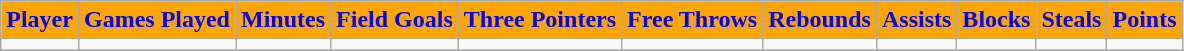<table class="wikitable" style="text-align:center">
<tr>
<th style=" background:orange;color:blue;">Player</th>
<th style=" background:orange;color:blue;">Games Played</th>
<th style=" background:orange;color:blue;">Minutes</th>
<th style=" background:orange;color:blue;">Field Goals</th>
<th style=" background:orange;color:blue;">Three Pointers</th>
<th style=" background:orange;color:blue;">Free Throws</th>
<th style=" background:orange;color:blue;">Rebounds</th>
<th style=" background:orange;color:blue;">Assists</th>
<th style=" background:orange;color:blue;">Blocks</th>
<th style=" background:orange;color:blue;">Steals</th>
<th style=" background:orange;color:blue;">Points</th>
</tr>
<tr>
<td></td>
<td></td>
<td></td>
<td></td>
<td></td>
<td></td>
<td></td>
<td></td>
<td></td>
<td></td>
<td></td>
</tr>
<tr>
</tr>
</table>
